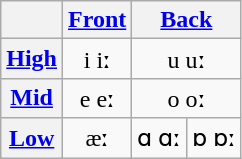<table class="wikitable" style="text-align:center">
<tr>
<th></th>
<th><a href='#'>Front</a></th>
<th colspan="2"><a href='#'>Back</a></th>
</tr>
<tr>
<th><a href='#'>High</a></th>
<td align="center">i iː</td>
<td colspan="2" align="center">u uː</td>
</tr>
<tr>
<th><a href='#'>Mid</a></th>
<td align="center">e eː</td>
<td colspan="2" align="center">o oː</td>
</tr>
<tr>
<th><a href='#'>Low</a></th>
<td>æː</td>
<td align="center">ɑ ɑː</td>
<td>ɒ ɒː</td>
</tr>
</table>
